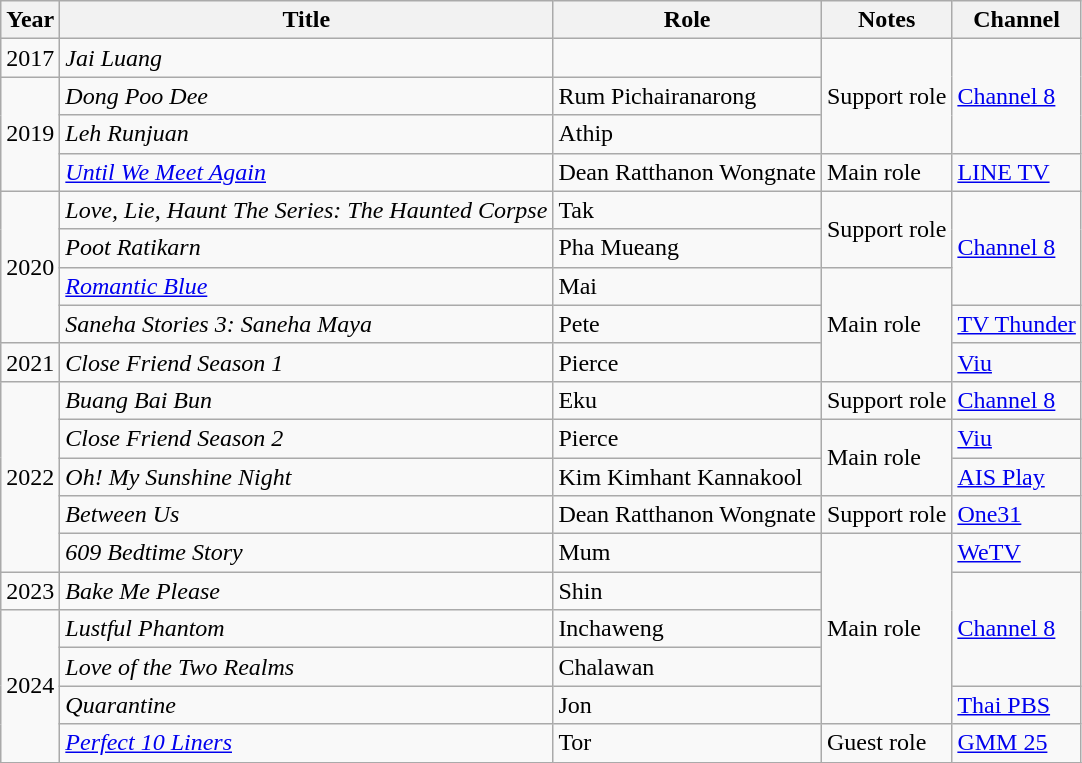<table class="wikitable">
<tr>
<th>Year</th>
<th>Title</th>
<th>Role</th>
<th>Notes</th>
<th>Channel</th>
</tr>
<tr>
<td>2017</td>
<td><em>Jai Luang</em></td>
<td></td>
<td rowspan="3">Support role</td>
<td rowspan="3"><a href='#'>Channel 8</a></td>
</tr>
<tr>
<td rowspan="3">2019</td>
<td><em>Dong Poo Dee</em></td>
<td>Rum Pichairanarong</td>
</tr>
<tr>
<td><em>Leh Runjuan</em></td>
<td>Athip</td>
</tr>
<tr>
<td><em><a href='#'>Until We Meet Again</a></em></td>
<td>Dean Ratthanon Wongnate</td>
<td>Main role</td>
<td><a href='#'>LINE TV</a></td>
</tr>
<tr>
<td rowspan="4">2020</td>
<td><em>Love, Lie, Haunt The Series: The Haunted Corpse</em></td>
<td>Tak</td>
<td rowspan="2">Support role</td>
<td rowspan="3"><a href='#'>Channel 8</a></td>
</tr>
<tr>
<td><em>Poot Ratikarn</em></td>
<td>Pha Mueang</td>
</tr>
<tr>
<td><em><a href='#'>Romantic Blue</a></em></td>
<td>Mai</td>
<td rowspan="3">Main role</td>
</tr>
<tr>
<td><em>Saneha Stories 3: Saneha Maya</em></td>
<td>Pete</td>
<td><a href='#'>TV Thunder</a></td>
</tr>
<tr>
<td>2021</td>
<td><em>Close Friend Season 1</em></td>
<td>Pierce</td>
<td><a href='#'>Viu</a></td>
</tr>
<tr>
<td rowspan="5">2022</td>
<td><em>Buang Bai Bun</em></td>
<td>Eku</td>
<td>Support role</td>
<td><a href='#'>Channel 8</a></td>
</tr>
<tr>
<td><em>Close Friend Season 2</em></td>
<td>Pierce</td>
<td rowspan="2">Main role</td>
<td><a href='#'>Viu</a></td>
</tr>
<tr>
<td><em>Oh! My Sunshine Night</em></td>
<td>Kim Kimhant Kannakool</td>
<td><a href='#'>AIS Play</a></td>
</tr>
<tr>
<td><em>Between Us</em></td>
<td>Dean Ratthanon Wongnate</td>
<td>Support role</td>
<td><a href='#'>One31</a></td>
</tr>
<tr>
<td><em>609 Bedtime Story</em></td>
<td>Mum</td>
<td rowspan="5">Main role</td>
<td><a href='#'>WeTV</a></td>
</tr>
<tr>
<td>2023</td>
<td><em>Bake Me Please</em></td>
<td>Shin</td>
<td rowspan="3"><a href='#'>Channel 8</a></td>
</tr>
<tr>
<td rowspan="4">2024</td>
<td><em>Lustful Phantom</em></td>
<td>Inchaweng</td>
</tr>
<tr>
<td><em>Love of the Two Realms</em></td>
<td>Chalawan</td>
</tr>
<tr>
<td><em>Quarantine</em></td>
<td>Jon</td>
<td><a href='#'>Thai PBS</a></td>
</tr>
<tr>
<td><em><a href='#'>Perfect 10 Liners</a></em></td>
<td>Tor</td>
<td>Guest role</td>
<td><a href='#'>GMM 25</a></td>
</tr>
<tr>
</tr>
</table>
